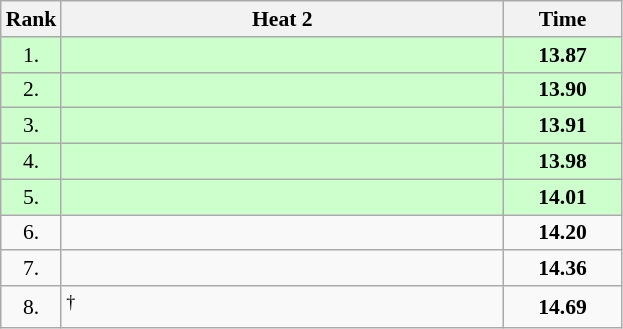<table class="wikitable" style="border-collapse: collapse; font-size: 90%;">
<tr>
<th>Rank</th>
<th style="width: 20em">Heat 2</th>
<th style="width: 5em">Time</th>
</tr>
<tr style="background:#ccffcc;">
<td align="center">1.</td>
<td></td>
<td align="center"><strong>13.87</strong></td>
</tr>
<tr style="background:#ccffcc;">
<td align="center">2.</td>
<td></td>
<td align="center"><strong>13.90</strong></td>
</tr>
<tr style="background:#ccffcc;">
<td align="center">3.</td>
<td></td>
<td align="center"><strong>13.91</strong></td>
</tr>
<tr style="background:#ccffcc;">
<td align="center">4.</td>
<td></td>
<td align="center"><strong>13.98</strong></td>
</tr>
<tr style="background:#ccffcc;">
<td align="center">5.</td>
<td></td>
<td align="center"><strong>14.01</strong></td>
</tr>
<tr>
<td align="center">6.</td>
<td></td>
<td align="center"><strong>14.20</strong></td>
</tr>
<tr>
<td align="center">7.</td>
<td></td>
<td align="center"><strong>14.36</strong></td>
</tr>
<tr>
<td align="center">8.</td>
<td><sup>†</sup></td>
<td align="center"><strong>14.69</strong></td>
</tr>
</table>
